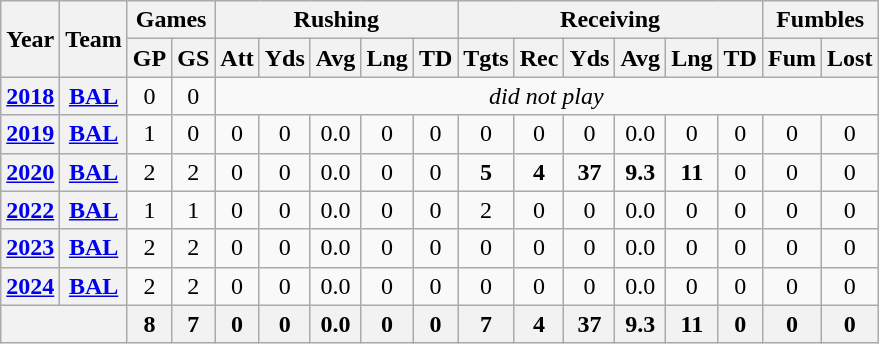<table class="wikitable" style="text-align:center;">
<tr>
<th rowspan="2">Year</th>
<th rowspan="2">Team</th>
<th colspan="2">Games</th>
<th colspan="5">Rushing</th>
<th colspan="6">Receiving</th>
<th colspan="2">Fumbles</th>
</tr>
<tr>
<th>GP</th>
<th>GS</th>
<th>Att</th>
<th>Yds</th>
<th>Avg</th>
<th>Lng</th>
<th>TD</th>
<th>Tgts</th>
<th>Rec</th>
<th>Yds</th>
<th>Avg</th>
<th>Lng</th>
<th>TD</th>
<th>Fum</th>
<th>Lost</th>
</tr>
<tr>
<th><a href='#'>2018</a></th>
<th><a href='#'>BAL</a></th>
<td>0</td>
<td>0</td>
<td colspan="13"><em>did not play</em></td>
</tr>
<tr>
<th><a href='#'>2019</a></th>
<th><a href='#'>BAL</a></th>
<td>1</td>
<td>0</td>
<td>0</td>
<td>0</td>
<td>0.0</td>
<td>0</td>
<td>0</td>
<td>0</td>
<td>0</td>
<td>0</td>
<td>0.0</td>
<td>0</td>
<td>0</td>
<td>0</td>
<td>0</td>
</tr>
<tr>
<th><a href='#'>2020</a></th>
<th><a href='#'>BAL</a></th>
<td>2</td>
<td>2</td>
<td>0</td>
<td>0</td>
<td>0.0</td>
<td>0</td>
<td>0</td>
<td><strong>5</strong></td>
<td><strong>4</strong></td>
<td><strong>37</strong></td>
<td><strong>9.3</strong></td>
<td><strong>11</strong></td>
<td>0</td>
<td>0</td>
<td>0</td>
</tr>
<tr>
<th><a href='#'>2022</a></th>
<th><a href='#'>BAL</a></th>
<td>1</td>
<td>1</td>
<td>0</td>
<td>0</td>
<td>0.0</td>
<td>0</td>
<td>0</td>
<td>2</td>
<td>0</td>
<td>0</td>
<td>0.0</td>
<td>0</td>
<td>0</td>
<td>0</td>
<td>0</td>
</tr>
<tr>
<th><a href='#'>2023</a></th>
<th><a href='#'>BAL</a></th>
<td>2</td>
<td>2</td>
<td>0</td>
<td>0</td>
<td>0.0</td>
<td>0</td>
<td>0</td>
<td>0</td>
<td>0</td>
<td>0</td>
<td>0.0</td>
<td>0</td>
<td>0</td>
<td>0</td>
<td>0</td>
</tr>
<tr>
<th><a href='#'>2024</a></th>
<th><a href='#'>BAL</a></th>
<td>2</td>
<td>2</td>
<td>0</td>
<td>0</td>
<td>0.0</td>
<td>0</td>
<td>0</td>
<td>0</td>
<td>0</td>
<td>0</td>
<td>0.0</td>
<td>0</td>
<td>0</td>
<td>0</td>
<td>0</td>
</tr>
<tr>
<th colspan="2"></th>
<th>8</th>
<th>7</th>
<th>0</th>
<th>0</th>
<th>0.0</th>
<th>0</th>
<th>0</th>
<th>7</th>
<th>4</th>
<th>37</th>
<th>9.3</th>
<th>11</th>
<th>0</th>
<th>0</th>
<th>0</th>
</tr>
</table>
